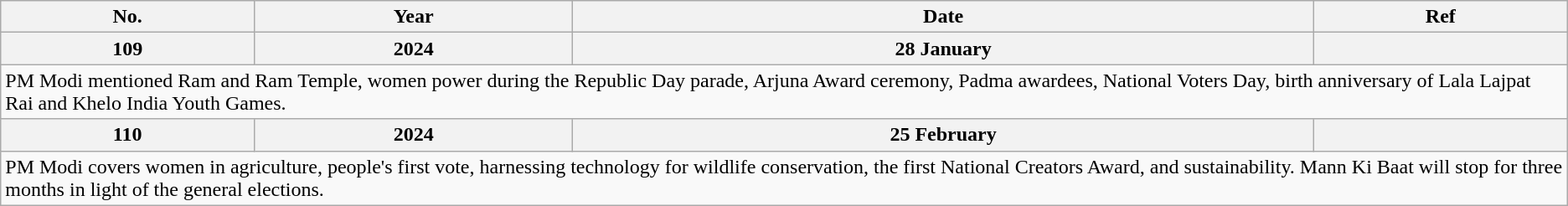<table class="wikitable">
<tr>
<th>No.</th>
<th>Year</th>
<th>Date</th>
<th>Ref</th>
</tr>
<tr>
<th>109</th>
<th>2024</th>
<th>28 January</th>
<th></th>
</tr>
<tr>
<td colspan="4">PM Modi mentioned Ram and Ram Temple, women power during the Republic Day parade, Arjuna Award ceremony, Padma awardees, National Voters Day, birth anniversary of Lala Lajpat Rai and Khelo India Youth Games.</td>
</tr>
<tr>
<th>110</th>
<th>2024</th>
<th>25 February</th>
<th></th>
</tr>
<tr>
<td colspan="4">PM Modi covers women in agriculture, people's first vote, harnessing technology for wildlife conservation, the first National Creators Award, and sustainability. Mann Ki Baat will stop for three months in light of the general elections.</td>
</tr>
</table>
